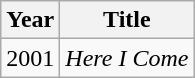<table class="wikitable">
<tr>
<th><strong>Year</strong></th>
<th><strong>Title</strong></th>
</tr>
<tr>
<td>2001</td>
<td><em>Here I Come</em></td>
</tr>
</table>
